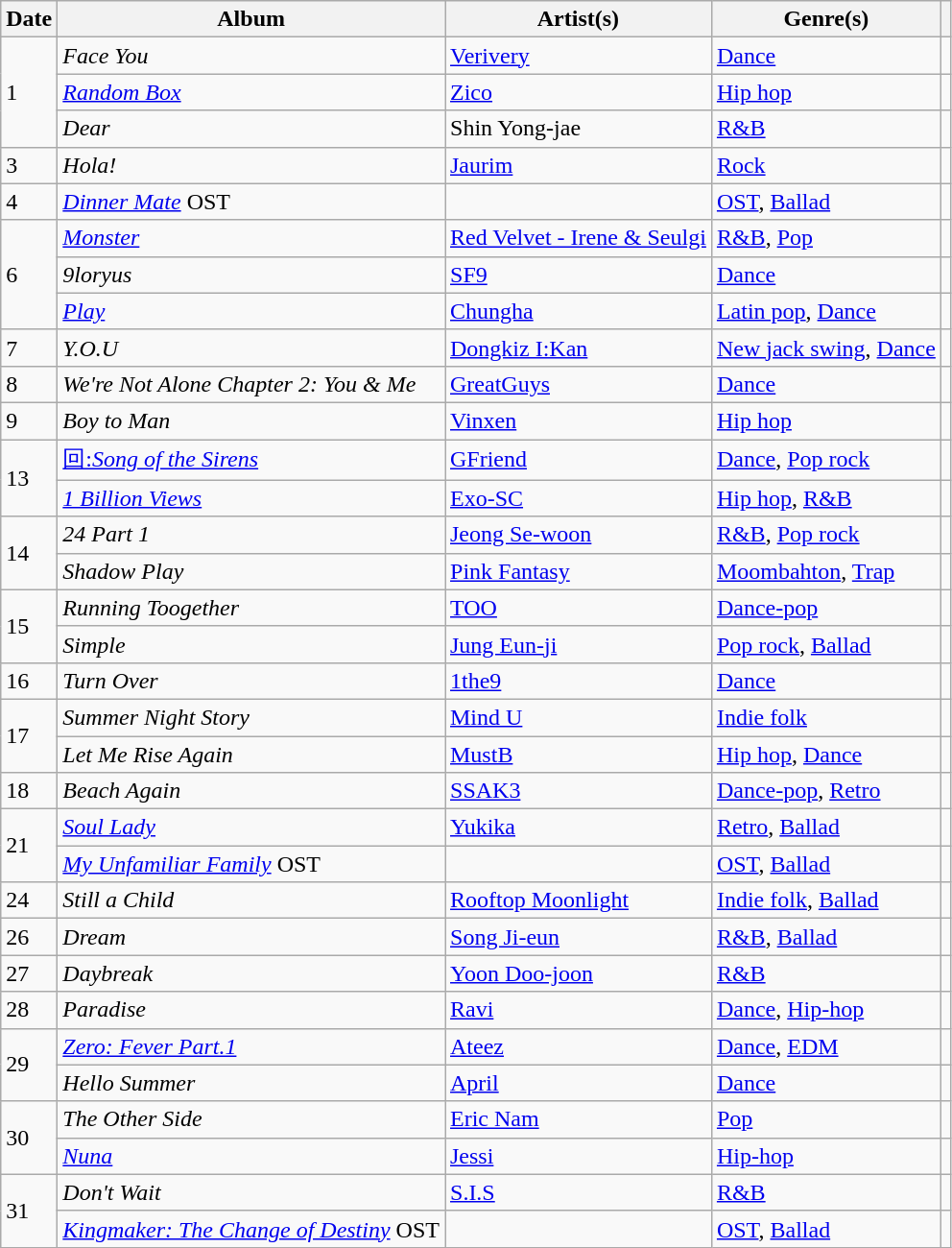<table class="wikitable">
<tr>
<th>Date</th>
<th>Album</th>
<th>Artist(s)</th>
<th>Genre(s)</th>
<th></th>
</tr>
<tr>
<td rowspan="3">1</td>
<td><em>Face You</em></td>
<td><a href='#'>Verivery</a></td>
<td><a href='#'>Dance</a></td>
<td></td>
</tr>
<tr>
<td><em><a href='#'>Random Box</a></em></td>
<td><a href='#'>Zico</a></td>
<td><a href='#'>Hip hop</a></td>
<td></td>
</tr>
<tr>
<td><em>Dear</em></td>
<td>Shin Yong-jae</td>
<td><a href='#'>R&B</a></td>
<td></td>
</tr>
<tr>
<td>3</td>
<td><em>Hola!</em></td>
<td><a href='#'>Jaurim</a></td>
<td><a href='#'>Rock</a></td>
<td></td>
</tr>
<tr>
<td>4</td>
<td><em><a href='#'>Dinner Mate</a></em> OST</td>
<td></td>
<td><a href='#'>OST</a>, <a href='#'>Ballad</a></td>
<td></td>
</tr>
<tr>
<td rowspan="3">6</td>
<td><em><a href='#'>Monster</a></em></td>
<td><a href='#'>Red Velvet - Irene & Seulgi</a></td>
<td><a href='#'>R&B</a>, <a href='#'>Pop</a></td>
<td></td>
</tr>
<tr>
<td><em>9loryus</em></td>
<td><a href='#'>SF9</a></td>
<td><a href='#'>Dance</a></td>
<td></td>
</tr>
<tr>
<td><em><a href='#'>Play</a></em></td>
<td><a href='#'>Chungha</a></td>
<td><a href='#'>Latin pop</a>, <a href='#'>Dance</a></td>
<td></td>
</tr>
<tr>
<td>7</td>
<td><em>Y.O.U</em></td>
<td><a href='#'>Dongkiz I:Kan</a></td>
<td><a href='#'>New jack swing</a>, <a href='#'>Dance</a></td>
<td></td>
</tr>
<tr>
<td>8</td>
<td><em>We're Not Alone Chapter 2: You & Me</em></td>
<td><a href='#'>GreatGuys</a></td>
<td><a href='#'>Dance</a></td>
<td></td>
</tr>
<tr>
<td>9</td>
<td><em>Boy to Man</em></td>
<td><a href='#'>Vinxen</a></td>
<td><a href='#'>Hip hop</a></td>
<td></td>
</tr>
<tr>
<td rowspan="2">13</td>
<td><a href='#'>回:<em>Song of the Sirens</em></a></td>
<td><a href='#'>GFriend</a></td>
<td><a href='#'>Dance</a>, <a href='#'>Pop rock</a></td>
<td></td>
</tr>
<tr>
<td><em><a href='#'>1 Billion Views</a></em></td>
<td><a href='#'>Exo-SC</a></td>
<td><a href='#'>Hip hop</a>, <a href='#'>R&B</a></td>
<td></td>
</tr>
<tr>
<td rowspan="2">14</td>
<td><em>24 Part 1</em></td>
<td><a href='#'>Jeong Se-woon</a></td>
<td><a href='#'>R&B</a>, <a href='#'>Pop rock</a></td>
<td></td>
</tr>
<tr>
<td><em>Shadow Play</em></td>
<td><a href='#'>Pink Fantasy</a></td>
<td><a href='#'>Moombahton</a>, <a href='#'>Trap</a></td>
<td></td>
</tr>
<tr>
<td rowspan="2">15</td>
<td><em>Running Toogether</em></td>
<td><a href='#'>TOO</a></td>
<td><a href='#'>Dance-pop</a></td>
<td></td>
</tr>
<tr>
<td><em>Simple</em></td>
<td><a href='#'>Jung Eun-ji</a></td>
<td><a href='#'>Pop rock</a>, <a href='#'>Ballad</a></td>
<td></td>
</tr>
<tr>
<td>16</td>
<td><em>Turn Over</em></td>
<td><a href='#'>1the9</a></td>
<td><a href='#'>Dance</a></td>
<td></td>
</tr>
<tr>
<td rowspan="2">17</td>
<td><em>Summer Night Story</em></td>
<td><a href='#'>Mind U</a></td>
<td><a href='#'>Indie folk</a></td>
<td></td>
</tr>
<tr>
<td><em>Let Me Rise Again</em></td>
<td><a href='#'>MustB</a></td>
<td><a href='#'>Hip hop</a>, <a href='#'>Dance</a></td>
<td></td>
</tr>
<tr>
<td>18</td>
<td><em>Beach Again</em></td>
<td><a href='#'>SSAK3</a></td>
<td><a href='#'>Dance-pop</a>, <a href='#'>Retro</a></td>
<td></td>
</tr>
<tr>
<td rowspan="2">21</td>
<td><em><a href='#'>Soul Lady</a></em></td>
<td><a href='#'>Yukika</a></td>
<td><a href='#'>Retro</a>, <a href='#'>Ballad</a></td>
<td></td>
</tr>
<tr>
<td><em><a href='#'>My Unfamiliar Family</a></em> OST</td>
<td></td>
<td><a href='#'>OST</a>, <a href='#'>Ballad</a></td>
<td></td>
</tr>
<tr>
<td>24</td>
<td><em>Still a Child</em></td>
<td><a href='#'>Rooftop Moonlight</a></td>
<td><a href='#'>Indie folk</a>, <a href='#'>Ballad</a></td>
<td></td>
</tr>
<tr>
<td>26</td>
<td><em>Dream</em></td>
<td><a href='#'>Song Ji-eun</a></td>
<td><a href='#'>R&B</a>, <a href='#'>Ballad</a></td>
<td></td>
</tr>
<tr>
<td>27</td>
<td><em>Daybreak</em></td>
<td><a href='#'>Yoon Doo-joon</a></td>
<td><a href='#'>R&B</a></td>
<td></td>
</tr>
<tr>
<td>28</td>
<td><em>Paradise</em></td>
<td><a href='#'>Ravi</a></td>
<td><a href='#'>Dance</a>, <a href='#'>Hip-hop</a></td>
<td></td>
</tr>
<tr>
<td rowspan="2">29</td>
<td><em><a href='#'>Zero: Fever Part.1</a></em></td>
<td><a href='#'>Ateez</a></td>
<td><a href='#'>Dance</a>, <a href='#'>EDM</a></td>
<td></td>
</tr>
<tr>
<td><em>Hello Summer</em></td>
<td><a href='#'>April</a></td>
<td><a href='#'>Dance</a></td>
<td></td>
</tr>
<tr>
<td rowspan="2">30</td>
<td><em>The Other Side</em></td>
<td><a href='#'>Eric Nam</a></td>
<td><a href='#'>Pop</a></td>
<td></td>
</tr>
<tr>
<td><em><a href='#'>Nuna</a></em></td>
<td><a href='#'>Jessi</a></td>
<td><a href='#'>Hip-hop</a></td>
<td></td>
</tr>
<tr>
<td rowspan="2">31</td>
<td><em>Don't Wait</em></td>
<td><a href='#'>S.I.S</a></td>
<td><a href='#'>R&B</a></td>
<td></td>
</tr>
<tr>
<td><em><a href='#'>Kingmaker: The Change of Destiny</a></em> OST</td>
<td></td>
<td><a href='#'>OST</a>, <a href='#'>Ballad</a></td>
<td></td>
</tr>
</table>
